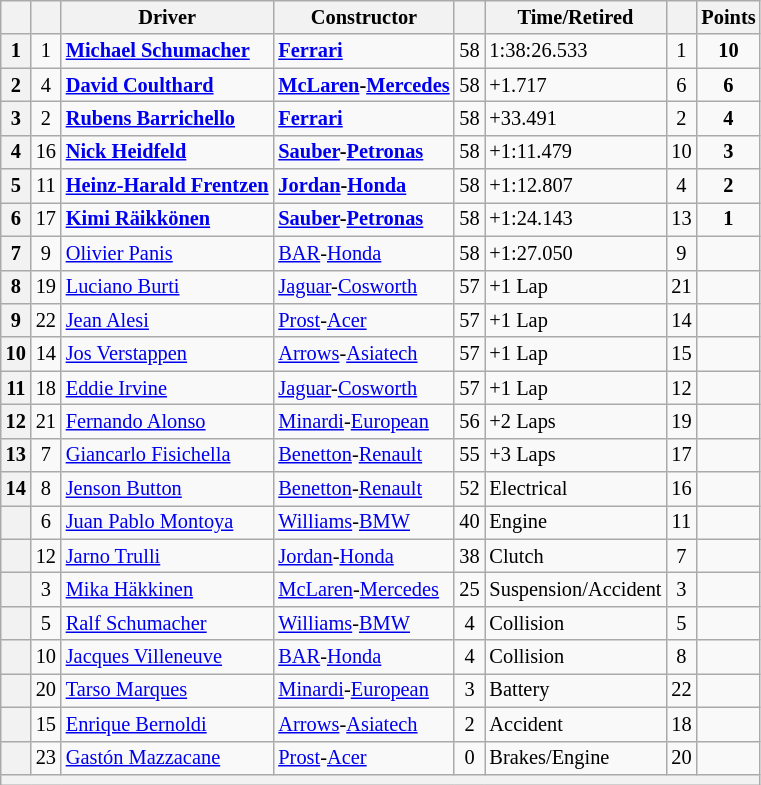<table class="wikitable sortable" style="font-size: 85%;">
<tr>
<th scope="col"></th>
<th scope="col"></th>
<th scope="col">Driver</th>
<th scope="col">Constructor</th>
<th scope="col" class="unsortable"></th>
<th scope="col" class="unsortable">Time/Retired</th>
<th scope="col"></th>
<th scope="col">Points</th>
</tr>
<tr>
<th scope="row">1</th>
<td align="center">1</td>
<td data-sort-value="sch, m"> <strong><a href='#'>Michael Schumacher</a></strong></td>
<td><strong><a href='#'>Ferrari</a></strong></td>
<td align="center">58</td>
<td>1:38:26.533</td>
<td align="center">1</td>
<td align="center"><strong>10</strong></td>
</tr>
<tr>
<th scope="row">2</th>
<td align="center">4</td>
<td data-sort-value="cou"> <strong><a href='#'>David Coulthard</a></strong></td>
<td><strong><a href='#'>McLaren</a>-<a href='#'>Mercedes</a></strong></td>
<td align="center">58</td>
<td>+1.717</td>
<td align="center">6</td>
<td align="center"><strong>6</strong></td>
</tr>
<tr>
<th scope="row">3</th>
<td align="center">2</td>
<td data-sort-value="bar"> <strong><a href='#'>Rubens Barrichello</a></strong></td>
<td><strong><a href='#'>Ferrari</a></strong></td>
<td align="center">58</td>
<td>+33.491</td>
<td align="center">2</td>
<td align="center"><strong>4</strong></td>
</tr>
<tr>
<th scope="row">4</th>
<td align="center">16</td>
<td data-sort-value="hei"> <strong><a href='#'>Nick Heidfeld</a></strong></td>
<td><strong><a href='#'>Sauber</a>-<a href='#'>Petronas</a></strong></td>
<td align="center">58</td>
<td>+1:11.479</td>
<td align="center">10</td>
<td align="center"><strong>3</strong></td>
</tr>
<tr>
<th scope="row">5</th>
<td align="center">11</td>
<td data-sort-value="fre"> <strong><a href='#'>Heinz-Harald Frentzen</a></strong></td>
<td><strong><a href='#'>Jordan</a>-<a href='#'>Honda</a></strong></td>
<td align="center">58</td>
<td>+1:12.807</td>
<td align="center">4</td>
<td align="center"><strong>2</strong></td>
</tr>
<tr>
<th scope="row">6</th>
<td align="center">17</td>
<td data-sort-value="rai"> <strong><a href='#'>Kimi Räikkönen</a></strong></td>
<td><strong><a href='#'>Sauber</a>-<a href='#'>Petronas</a></strong></td>
<td align="center">58</td>
<td>+1:24.143</td>
<td align="center">13</td>
<td align="center"><strong>1</strong></td>
</tr>
<tr>
<th scope="row">7</th>
<td align="center">9</td>
<td data-sort-value="pan"> <a href='#'>Olivier Panis</a></td>
<td><a href='#'>BAR</a>-<a href='#'>Honda</a></td>
<td align="center">58</td>
<td>+1:27.050</td>
<td align="center">9</td>
<td> </td>
</tr>
<tr>
<th scope="row">8</th>
<td align="center">19</td>
<td data-sort-value="bur"> <a href='#'>Luciano Burti</a></td>
<td><a href='#'>Jaguar</a>-<a href='#'>Cosworth</a></td>
<td align="center">57</td>
<td>+1 Lap</td>
<td align="center">21</td>
<td> </td>
</tr>
<tr>
<th scope="row">9</th>
<td align="center">22</td>
<td data-sort-value="ale"> <a href='#'>Jean Alesi</a></td>
<td><a href='#'>Prost</a>-<a href='#'>Acer</a></td>
<td align="center">57</td>
<td>+1 Lap</td>
<td align="center">14</td>
<td> </td>
</tr>
<tr>
<th scope="row">10</th>
<td align="center">14</td>
<td data-sort-value="ver"> <a href='#'>Jos Verstappen</a></td>
<td><a href='#'>Arrows</a>-<a href='#'>Asiatech</a></td>
<td align="center">57</td>
<td>+1 Lap</td>
<td align="center">15</td>
<td> </td>
</tr>
<tr>
<th scope="row">11</th>
<td align="center">18</td>
<td data-sort-value="irv"> <a href='#'>Eddie Irvine</a></td>
<td><a href='#'>Jaguar</a>-<a href='#'>Cosworth</a></td>
<td align="center">57</td>
<td>+1 Lap</td>
<td align="center">12</td>
<td> </td>
</tr>
<tr>
<th scope="row">12</th>
<td align="center">21</td>
<td data-sort-value="alo"> <a href='#'>Fernando Alonso</a></td>
<td><a href='#'>Minardi</a>-<a href='#'>European</a></td>
<td align="center">56</td>
<td>+2 Laps</td>
<td align="center">19</td>
<td> </td>
</tr>
<tr>
<th scope="row">13</th>
<td align="center">7</td>
<td data-sort-value="fis"> <a href='#'>Giancarlo Fisichella</a></td>
<td><a href='#'>Benetton</a>-<a href='#'>Renault</a></td>
<td align="center">55</td>
<td>+3 Laps</td>
<td align="center">17</td>
<td> </td>
</tr>
<tr>
<th scope="row">14</th>
<td align="center">8</td>
<td data-sort-value="but"> <a href='#'>Jenson Button</a></td>
<td><a href='#'>Benetton</a>-<a href='#'>Renault</a></td>
<td align="center">52</td>
<td>Electrical</td>
<td align="center">16</td>
<td> </td>
</tr>
<tr>
<th data-sort-value="15" scope="row"></th>
<td align="center">6</td>
<td data-sort-value="mon"> <a href='#'>Juan Pablo Montoya</a></td>
<td><a href='#'>Williams</a>-<a href='#'>BMW</a></td>
<td align="center">40</td>
<td>Engine</td>
<td align="center">11</td>
<td> </td>
</tr>
<tr>
<th data-sort-value="16" scope="row"></th>
<td align="center">12</td>
<td data-sort-value="tru"> <a href='#'>Jarno Trulli</a></td>
<td><a href='#'>Jordan</a>-<a href='#'>Honda</a></td>
<td align="center">38</td>
<td>Clutch</td>
<td align="center">7</td>
<td> </td>
</tr>
<tr>
<th data-sort-value="17" scope="row"></th>
<td align="center">3</td>
<td data-sort-value="hak"> <a href='#'>Mika Häkkinen</a></td>
<td><a href='#'>McLaren</a>-<a href='#'>Mercedes</a></td>
<td align="center">25</td>
<td>Suspension/Accident</td>
<td align="center">3</td>
<td> </td>
</tr>
<tr>
<th data-sort-value="18" scope="row"></th>
<td align="center">5</td>
<td data-sort-value="sch, r"> <a href='#'>Ralf Schumacher</a></td>
<td><a href='#'>Williams</a>-<a href='#'>BMW</a></td>
<td align="center">4</td>
<td>Collision</td>
<td align="center">5</td>
<td> </td>
</tr>
<tr>
<th data-sort-value="19" scope="row"></th>
<td align="center">10</td>
<td data-sort-value="vil"> <a href='#'>Jacques Villeneuve</a></td>
<td><a href='#'>BAR</a>-<a href='#'>Honda</a></td>
<td align="center">4</td>
<td>Collision</td>
<td align="center">8</td>
<td> </td>
</tr>
<tr>
<th data-sort-value="20" scope="row"></th>
<td align="center">20</td>
<td data-sort-value="mar"> <a href='#'>Tarso Marques</a></td>
<td><a href='#'>Minardi</a>-<a href='#'>European</a></td>
<td align="center">3</td>
<td>Battery</td>
<td align="center">22</td>
<td> </td>
</tr>
<tr>
<th data-sort-value="21" scope="row"></th>
<td align="center">15</td>
<td data-sort-value="ber"> <a href='#'>Enrique Bernoldi</a></td>
<td><a href='#'>Arrows</a>-<a href='#'>Asiatech</a></td>
<td align="center">2</td>
<td>Accident</td>
<td align="center">18</td>
<td> </td>
</tr>
<tr>
<th data-sort-value="22" scope="row"></th>
<td align="center">23</td>
<td data-sort-value="maz"> <a href='#'>Gastón Mazzacane</a></td>
<td><a href='#'>Prost</a>-<a href='#'>Acer</a></td>
<td align="center">0</td>
<td>Brakes/Engine</td>
<td align="center">20</td>
<td> </td>
</tr>
<tr class="sortbottom">
<th colspan="8"></th>
</tr>
</table>
